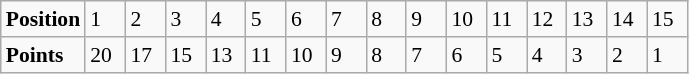<table class="wikitable" style="font-size: 90%;">
<tr>
<td><strong>Position</strong></td>
<td width=20>1</td>
<td width=20>2</td>
<td width=20>3</td>
<td width=20>4</td>
<td width=20>5</td>
<td width=20>6</td>
<td width=20>7</td>
<td width=20>8</td>
<td width=20>9</td>
<td width=20>10</td>
<td width=20>11</td>
<td width=20>12</td>
<td width=20>13</td>
<td width=20>14</td>
<td width=20>15</td>
</tr>
<tr>
<td><strong>Points</strong></td>
<td>20</td>
<td>17</td>
<td>15</td>
<td>13</td>
<td>11</td>
<td>10</td>
<td>9</td>
<td>8</td>
<td>7</td>
<td>6</td>
<td>5</td>
<td>4</td>
<td>3</td>
<td>2</td>
<td>1</td>
</tr>
</table>
